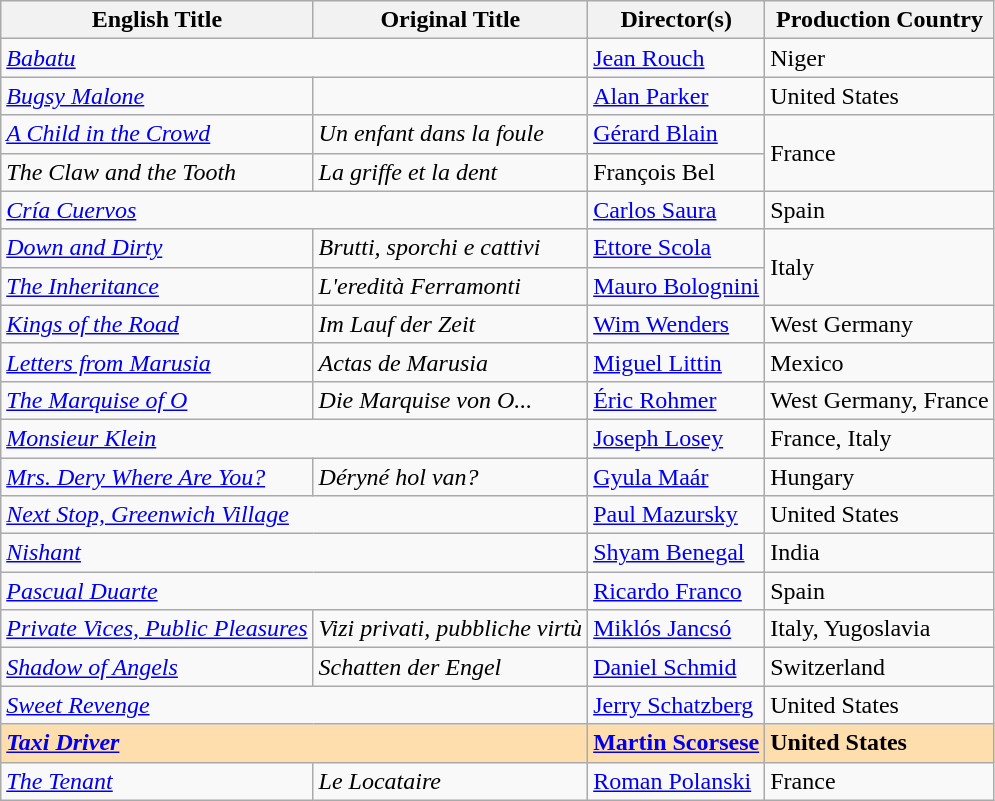<table class="wikitable">
<tr>
<th>English Title</th>
<th>Original Title</th>
<th>Director(s)</th>
<th>Production Country</th>
</tr>
<tr>
<td colspan="2"><em><a href='#'>Babatu</a></em></td>
<td><a href='#'>Jean Rouch</a></td>
<td>Niger</td>
</tr>
<tr>
<td><em><a href='#'>Bugsy Malone</a></em></td>
<td></td>
<td><a href='#'>Alan Parker</a></td>
<td>United States</td>
</tr>
<tr>
<td><em><a href='#'>A Child in the Crowd</a></em></td>
<td><em>Un enfant dans la foule</em></td>
<td><a href='#'>Gérard Blain</a></td>
<td rowspan="2">France</td>
</tr>
<tr>
<td><em>The Claw and the Tooth</em></td>
<td><em>La griffe et la dent</em></td>
<td>François Bel</td>
</tr>
<tr>
<td colspan="2"><em><a href='#'>Cría Cuervos</a></em></td>
<td><a href='#'>Carlos Saura</a></td>
<td>Spain</td>
</tr>
<tr>
<td><em><a href='#'>Down and Dirty</a></em></td>
<td><em>Brutti, sporchi e cattivi</em></td>
<td><a href='#'>Ettore Scola</a></td>
<td rowspan="2">Italy</td>
</tr>
<tr>
<td><em><a href='#'>The Inheritance</a></em></td>
<td><em>L'eredità Ferramonti</em></td>
<td><a href='#'>Mauro Bolognini</a></td>
</tr>
<tr>
<td><em><a href='#'>Kings of the Road</a></em></td>
<td><em>Im Lauf der Zeit</em></td>
<td><a href='#'>Wim Wenders</a></td>
<td>West Germany</td>
</tr>
<tr>
<td><em><a href='#'>Letters from Marusia</a></em></td>
<td><em>Actas de Marusia</em></td>
<td><a href='#'>Miguel Littin</a></td>
<td>Mexico</td>
</tr>
<tr>
<td><em><a href='#'>The Marquise of O</a></em></td>
<td><em>Die Marquise von O...</em></td>
<td><a href='#'>Éric Rohmer</a></td>
<td>West Germany, France</td>
</tr>
<tr>
<td colspan="2"><em><a href='#'>Monsieur Klein</a></em></td>
<td><a href='#'>Joseph Losey</a></td>
<td>France, Italy</td>
</tr>
<tr>
<td><em><a href='#'>Mrs. Dery Where Are You?</a></em></td>
<td><em>Déryné hol van?</em></td>
<td><a href='#'>Gyula Maár</a></td>
<td>Hungary</td>
</tr>
<tr>
<td colspan="2"><em><a href='#'>Next Stop, Greenwich Village</a></em></td>
<td><a href='#'>Paul Mazursky</a></td>
<td>United States</td>
</tr>
<tr>
<td colspan="2"><a href='#'><em>Nishant</em></a></td>
<td><a href='#'>Shyam Benegal</a></td>
<td>India</td>
</tr>
<tr>
<td colspan="2"><em><a href='#'>Pascual Duarte</a></em></td>
<td><a href='#'>Ricardo Franco</a></td>
<td>Spain</td>
</tr>
<tr>
<td><em><a href='#'>Private Vices, Public Pleasures</a></em></td>
<td><em>Vizi privati, pubbliche virtù</em></td>
<td><a href='#'>Miklós Jancsó</a></td>
<td>Italy, Yugoslavia</td>
</tr>
<tr>
<td><em><a href='#'>Shadow of Angels</a></em></td>
<td><em>Schatten der Engel</em></td>
<td><a href='#'>Daniel Schmid</a></td>
<td>Switzerland</td>
</tr>
<tr>
<td colspan="2"><em><a href='#'>Sweet Revenge</a></em></td>
<td><a href='#'>Jerry Schatzberg</a></td>
<td>United States</td>
</tr>
<tr style="background:#FFDEAD;">
<td colspan="2"><strong><em><a href='#'>Taxi Driver</a></em></strong></td>
<td><strong><a href='#'>Martin Scorsese</a></strong></td>
<td><strong>United States</strong></td>
</tr>
<tr>
<td><em><a href='#'>The Tenant</a></em></td>
<td><em>Le Locataire</em></td>
<td><a href='#'>Roman Polanski</a></td>
<td>France</td>
</tr>
</table>
